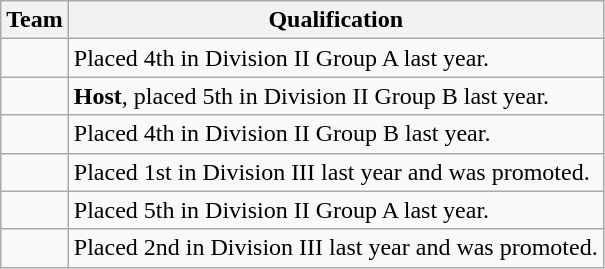<table class="wikitable">
<tr>
<th>Team</th>
<th>Qualification</th>
</tr>
<tr>
<td></td>
<td>Placed 4th in Division II Group A last year.</td>
</tr>
<tr>
<td></td>
<td><strong>Host</strong>, placed 5th in Division II Group B last year.</td>
</tr>
<tr>
<td></td>
<td>Placed 4th in Division II Group B last year.</td>
</tr>
<tr>
<td></td>
<td>Placed 1st in Division III last year and was promoted.</td>
</tr>
<tr>
<td></td>
<td>Placed 5th in Division II Group A last year.</td>
</tr>
<tr>
<td></td>
<td>Placed 2nd in Division III last year and was promoted.</td>
</tr>
</table>
